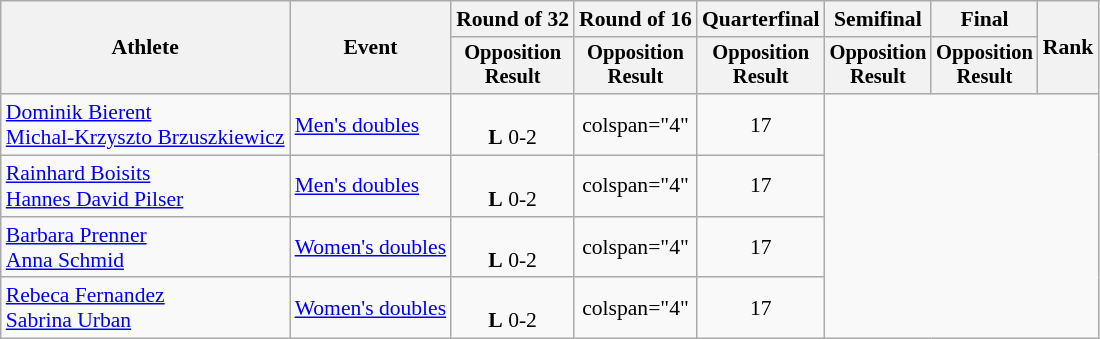<table class="wikitable" style="text-align:center; font-size:90%">
<tr>
<th rowspan="2">Athlete</th>
<th rowspan="2">Event</th>
<th>Round of 32</th>
<th>Round of 16</th>
<th>Quarterfinal</th>
<th>Semifinal</th>
<th>Final</th>
<th rowspan="2">Rank</th>
</tr>
<tr style="font-size:95%">
<th>Opposition<br>Result</th>
<th>Opposition<br>Result</th>
<th>Opposition<br>Result</th>
<th>Opposition<br>Result</th>
<th>Opposition<br>Result</th>
</tr>
<tr>
<td align="left"><a href='#'>Dominik Bierent</a><br><a href='#'>Michal-Krzyszto Brzuszkiewicz</a></td>
<td align="left"><a href='#'>Men's doubles</a></td>
<td><br><strong>L</strong> 0-2</td>
<td>colspan="4" </td>
<td>17</td>
</tr>
<tr>
<td align="left"><a href='#'>Rainhard Boisits</a><br><a href='#'>Hannes David Pilser</a></td>
<td align="left"><a href='#'>Men's doubles</a></td>
<td><br><strong>L</strong> 0-2</td>
<td>colspan="4" </td>
<td>17</td>
</tr>
<tr>
<td align="left"><a href='#'>Barbara Prenner</a><br><a href='#'>Anna Schmid</a></td>
<td align="left"><a href='#'>Women's doubles</a></td>
<td><br><strong>L</strong> 0-2</td>
<td>colspan="4" </td>
<td>17</td>
</tr>
<tr>
<td align="left"><a href='#'>Rebeca Fernandez</a><br><a href='#'>Sabrina Urban</a></td>
<td align="left"><a href='#'>Women's doubles</a></td>
<td><br><strong>L</strong> 0-2</td>
<td>colspan="4" </td>
<td>17</td>
</tr>
</table>
